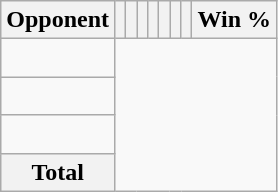<table class="wikitable sortable collapsible collapsed" style="text-align: center;">
<tr>
<th>Opponent</th>
<th></th>
<th></th>
<th></th>
<th></th>
<th></th>
<th></th>
<th></th>
<th>Win %</th>
</tr>
<tr>
<td align="left"><br></td>
</tr>
<tr>
<td align="left"><br></td>
</tr>
<tr>
<td align="left"><br></td>
</tr>
<tr class="sortbottom">
<th>Total<br></th>
</tr>
</table>
